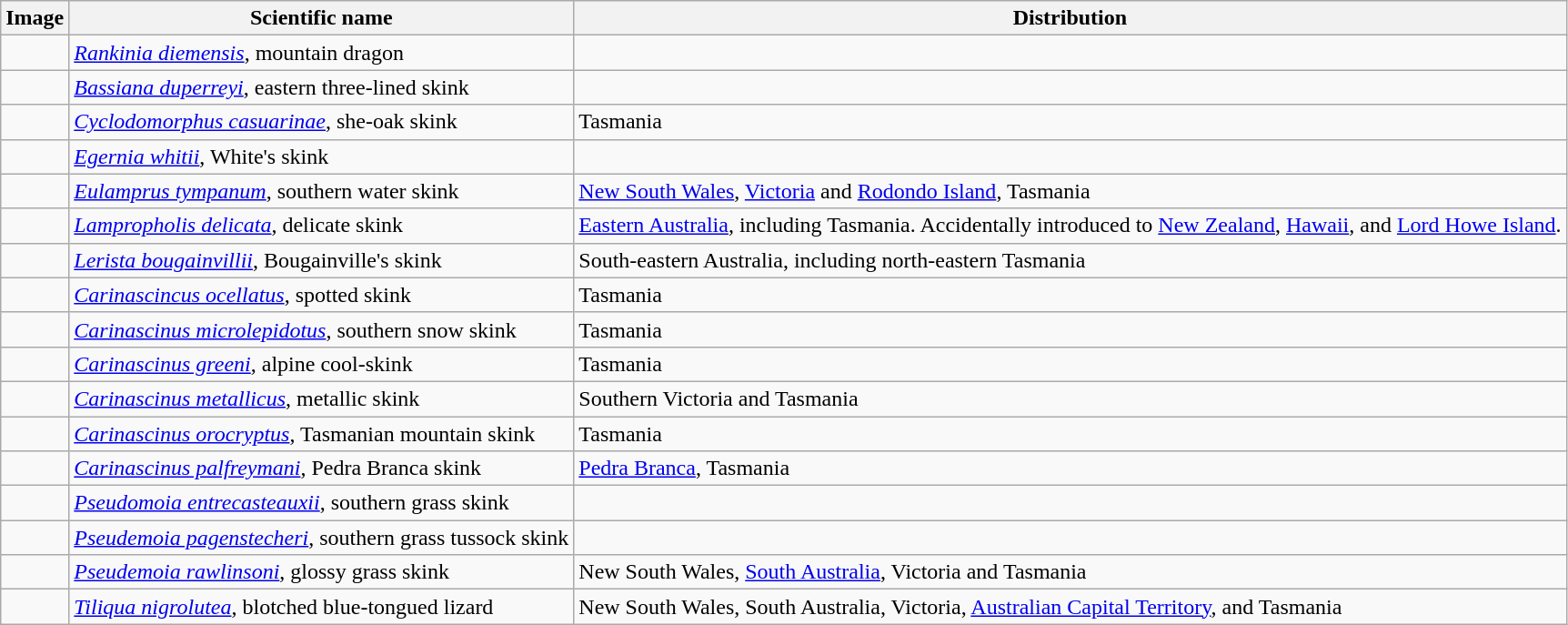<table class="wikitable">
<tr>
<th>Image</th>
<th>Scientific name</th>
<th>Distribution</th>
</tr>
<tr>
<td></td>
<td><em><a href='#'>Rankinia diemensis</a></em>, mountain dragon</td>
<td></td>
</tr>
<tr>
<td></td>
<td><em><a href='#'>Bassiana duperreyi</a></em>, eastern three-lined skink</td>
<td></td>
</tr>
<tr>
<td></td>
<td><em><a href='#'>Cyclodomorphus casuarinae</a></em>, she-oak skink</td>
<td>Tasmania</td>
</tr>
<tr>
<td></td>
<td><em><a href='#'>Egernia whitii</a></em>, White's skink</td>
<td></td>
</tr>
<tr>
<td></td>
<td><em><a href='#'>Eulamprus tympanum</a></em>, southern water skink</td>
<td><a href='#'>New South Wales</a>, <a href='#'>Victoria</a> and <a href='#'>Rodondo Island</a>, Tasmania</td>
</tr>
<tr>
<td></td>
<td><em><a href='#'>Lampropholis delicata</a></em>, delicate skink</td>
<td><a href='#'>Eastern Australia</a>, including Tasmania. Accidentally introduced to <a href='#'>New Zealand</a>, <a href='#'>Hawaii</a>, and <a href='#'>Lord Howe Island</a>.</td>
</tr>
<tr>
<td></td>
<td><em><a href='#'>Lerista bougainvillii</a></em>, Bougainville's skink</td>
<td>South-eastern Australia, including north-eastern Tasmania</td>
</tr>
<tr>
<td></td>
<td><em><a href='#'>Carinascincus ocellatus</a></em>, spotted skink</td>
<td>Tasmania</td>
</tr>
<tr>
<td></td>
<td><em><a href='#'>Carinascinus microlepidotus</a></em>, southern snow skink</td>
<td>Tasmania</td>
</tr>
<tr>
<td></td>
<td><em><a href='#'>Carinascinus greeni</a></em>, alpine cool-skink</td>
<td>Tasmania</td>
</tr>
<tr>
<td></td>
<td><em><a href='#'>Carinascinus metallicus</a></em>, metallic skink</td>
<td>Southern Victoria and Tasmania</td>
</tr>
<tr>
<td></td>
<td><em><a href='#'>Carinascinus orocryptus</a></em>, Tasmanian mountain skink</td>
<td>Tasmania</td>
</tr>
<tr>
<td></td>
<td><em><a href='#'>Carinascinus palfreymani</a></em>, Pedra Branca skink</td>
<td><a href='#'>Pedra Branca</a>, Tasmania</td>
</tr>
<tr>
<td></td>
<td><em><a href='#'>Pseudomoia entrecasteauxii</a></em>, southern grass skink</td>
<td></td>
</tr>
<tr>
<td></td>
<td><em><a href='#'>Pseudemoia pagenstecheri</a></em>, southern grass tussock skink</td>
<td></td>
</tr>
<tr>
<td></td>
<td><em><a href='#'>Pseudemoia rawlinsoni</a></em>, glossy grass skink</td>
<td>New South Wales, <a href='#'>South Australia</a>, Victoria and Tasmania</td>
</tr>
<tr>
<td></td>
<td><em><a href='#'>Tiliqua nigrolutea</a></em>, blotched blue-tongued lizard</td>
<td>New South Wales, South Australia, Victoria, <a href='#'>Australian Capital Territory</a>, and Tasmania</td>
</tr>
</table>
